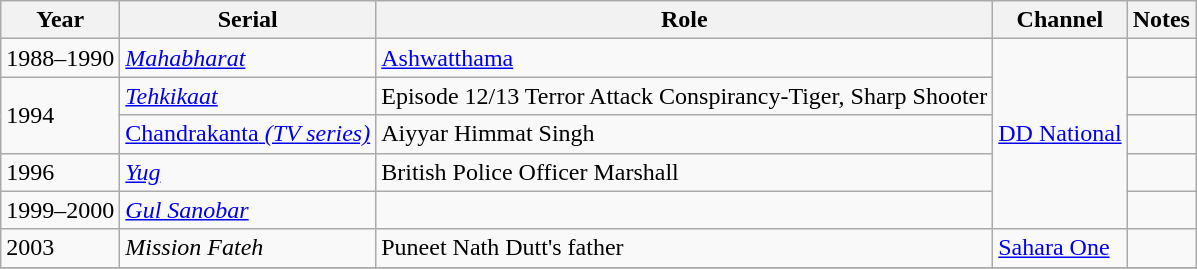<table class="wikitable">
<tr>
<th>Year</th>
<th>Serial</th>
<th>Role</th>
<th>Channel</th>
<th>Notes</th>
</tr>
<tr>
<td>1988–1990</td>
<td><em><a href='#'>Mahabharat</a></em></td>
<td><a href='#'>Ashwatthama</a></td>
<td Rowspan="5"><a href='#'>DD National</a></td>
<td></td>
</tr>
<tr>
<td Rowspan="2">1994</td>
<td><em><a href='#'>Tehkikaat</a></em></td>
<td>Episode 12/13 Terror Attack Conspirancy-Tiger, Sharp Shooter</td>
<td></td>
</tr>
<tr>
<td><em><a href='#'></em>Chandrakanta<em> (TV series)</a></em></td>
<td>Aiyyar Himmat Singh</td>
<td></td>
</tr>
<tr>
<td>1996</td>
<td><em><a href='#'>Yug</a></em></td>
<td>British Police Officer Marshall</td>
<td></td>
</tr>
<tr>
<td>1999–2000</td>
<td><em><a href='#'>Gul Sanobar</a></em></td>
<td></td>
<td></td>
</tr>
<tr>
<td>2003</td>
<td><em>Mission Fateh</em></td>
<td>Puneet Nath Dutt's father</td>
<td><a href='#'>Sahara One</a></td>
<td></td>
</tr>
<tr>
</tr>
</table>
